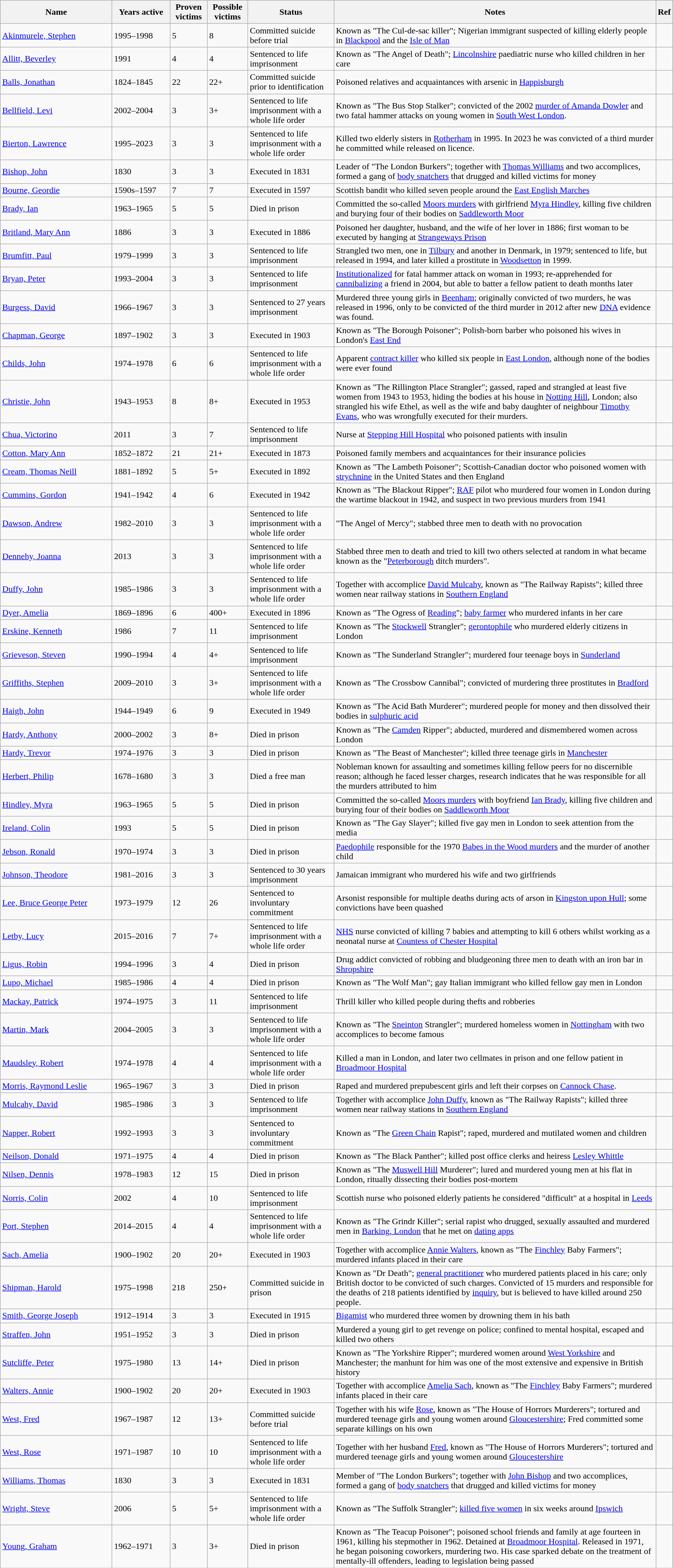<table class="wikitable sortable">
<tr>
<th width="200px">Name</th>
<th width="100px">Years active</th>
<th data-sort-type="number">Proven victims</th>
<th data-sort-type="number">Possible victims</th>
<th>Status</th>
<th>Notes</th>
<th>Ref</th>
</tr>
<tr>
<td><a href='#'>Akinmurele, Stephen</a></td>
<td>1995–1998</td>
<td>5</td>
<td>8</td>
<td>Committed suicide before trial</td>
<td>Known as "The Cul-de-sac killer"; Nigerian immigrant suspected of killing elderly people in <a href='#'>Blackpool</a> and the <a href='#'>Isle of Man</a></td>
<td></td>
</tr>
<tr>
<td><a href='#'>Allitt, Beverley</a></td>
<td>1991</td>
<td>4</td>
<td>4</td>
<td>Sentenced to life imprisonment</td>
<td>Known as "The Angel of Death"; <a href='#'>Lincolnshire</a> paediatric nurse who killed children in her care</td>
<td></td>
</tr>
<tr>
<td><a href='#'>Balls, Jonathan</a></td>
<td>1824–1845</td>
<td>22</td>
<td>22+</td>
<td>Committed suicide prior to identification</td>
<td>Poisoned relatives and acquaintances with arsenic in <a href='#'>Happisburgh</a></td>
<td></td>
</tr>
<tr>
<td><a href='#'>Bellfield, Levi</a></td>
<td>2002–2004</td>
<td>3</td>
<td>3+</td>
<td>Sentenced to life imprisonment with a whole life order</td>
<td>Known as "The Bus Stop Stalker"; convicted of the 2002 <a href='#'>murder of Amanda Dowler</a> and two fatal hammer attacks on young women in <a href='#'>South West London</a>.</td>
<td></td>
</tr>
<tr>
<td><a href='#'>Bierton, Lawrence</a></td>
<td>1995–2023</td>
<td>3</td>
<td>3</td>
<td>Sentenced to life imprisonment with a whole life order</td>
<td>Killed two elderly sisters in <a href='#'>Rotherham</a> in 1995. In 2023 he was convicted of a third murder he committed while released on licence.</td>
<td></td>
</tr>
<tr>
<td><a href='#'>Bishop, John</a></td>
<td>1830</td>
<td>3</td>
<td>3</td>
<td>Executed in 1831</td>
<td>Leader of "The London Burkers"; together with <a href='#'>Thomas Williams</a> and two accomplices, formed a gang of <a href='#'>body snatchers</a> that drugged and killed victims for money</td>
<td></td>
</tr>
<tr>
<td><a href='#'>Bourne, Geordie</a></td>
<td>1590s–1597</td>
<td>7</td>
<td>7</td>
<td>Executed in 1597</td>
<td>Scottish bandit who killed seven people around the <a href='#'>East English Marches</a></td>
<td></td>
</tr>
<tr>
<td><a href='#'>Brady, Ian</a></td>
<td>1963–1965</td>
<td>5</td>
<td>5</td>
<td>Died in prison</td>
<td>Committed the so-called <a href='#'>Moors murders</a> with girlfriend <a href='#'>Myra Hindley</a>, killing five children and burying four of their bodies on <a href='#'>Saddleworth Moor</a></td>
<td></td>
</tr>
<tr>
<td><a href='#'>Britland, Mary Ann</a></td>
<td>1886</td>
<td>3</td>
<td>3</td>
<td>Executed in 1886</td>
<td>Poisoned her daughter, husband, and the wife of her lover in 1886; first woman to be executed by hanging at <a href='#'>Strangeways Prison</a></td>
<td></td>
</tr>
<tr>
<td><a href='#'>Brumfitt, Paul</a></td>
<td>1979–1999</td>
<td>3</td>
<td>3</td>
<td>Sentenced to life imprisonment</td>
<td>Strangled two men, one in <a href='#'>Tilbury</a> and another in Denmark, in 1979; sentenced to life, but released in 1994, and later killed a prostitute in <a href='#'>Woodsetton</a> in 1999.</td>
<td></td>
</tr>
<tr>
<td><a href='#'>Bryan, Peter</a></td>
<td>1993–2004</td>
<td>3</td>
<td>3</td>
<td>Sentenced to life imprisonment</td>
<td><a href='#'>Institutionalized</a> for fatal hammer attack on woman in 1993; re-apprehended for <a href='#'>cannibalizing</a> a friend in 2004, but able to batter a fellow patient to death months later</td>
<td></td>
</tr>
<tr>
<td><a href='#'>Burgess, David</a></td>
<td>1966–1967</td>
<td>3</td>
<td>3</td>
<td>Sentenced to 27 years imprisonment</td>
<td>Murdered three young girls in <a href='#'>Beenham</a>; originally convicted of two murders, he was released in 1996, only to be convicted of the third murder in 2012 after new <a href='#'>DNA</a> evidence was found.</td>
<td></td>
</tr>
<tr>
<td><a href='#'>Chapman, George</a></td>
<td>1897–1902</td>
<td>3</td>
<td>3</td>
<td>Executed in 1903</td>
<td>Known as "The Borough Poisoner"; Polish-born barber who poisoned his wives in London's <a href='#'>East End</a></td>
<td></td>
</tr>
<tr>
<td><a href='#'>Childs, John</a></td>
<td>1974–1978</td>
<td>6</td>
<td>6</td>
<td>Sentenced to life imprisonment with a whole life order</td>
<td>Apparent <a href='#'>contract killer</a> who killed six people in <a href='#'>East London</a>, although none of the bodies were ever found</td>
<td></td>
</tr>
<tr>
<td><a href='#'>Christie, John</a></td>
<td>1943–1953</td>
<td>8</td>
<td>8+</td>
<td>Executed in 1953</td>
<td>Known as "The Rillington Place Strangler"; gassed, raped and strangled at least five women from 1943 to 1953, hiding the bodies at his house in <a href='#'>Notting Hill</a>, London; also strangled his wife Ethel, as well as the wife and baby daughter of neighbour <a href='#'>Timothy Evans</a>, who was wrongfully executed for their murders.</td>
<td></td>
</tr>
<tr>
<td><a href='#'>Chua, Victorino</a></td>
<td>2011</td>
<td>3</td>
<td>7</td>
<td>Sentenced to life imprisonment</td>
<td>Nurse at <a href='#'>Stepping Hill Hospital</a> who poisoned patients with insulin</td>
<td></td>
</tr>
<tr>
<td><a href='#'>Cotton, Mary Ann</a></td>
<td>1852–1872</td>
<td>21</td>
<td>21+</td>
<td>Executed in 1873</td>
<td>Poisoned family members and acquaintances for their insurance policies</td>
<td></td>
</tr>
<tr>
<td><a href='#'>Cream, Thomas Neill</a></td>
<td>1881–1892</td>
<td>5</td>
<td>5+</td>
<td>Executed in 1892</td>
<td>Known as "The Lambeth Poisoner"; Scottish-Canadian doctor who poisoned women with <a href='#'>strychnine</a> in the United States and then England</td>
<td></td>
</tr>
<tr>
<td><a href='#'>Cummins, Gordon</a></td>
<td>1941–1942</td>
<td>4</td>
<td>6</td>
<td>Executed in 1942</td>
<td>Known as "The Blackout Ripper"; <a href='#'>RAF</a> pilot who murdered four women in London during the wartime blackout in 1942, and suspect in two previous murders from 1941</td>
<td></td>
</tr>
<tr>
<td><a href='#'>Dawson, Andrew</a></td>
<td>1982–2010</td>
<td>3</td>
<td>3</td>
<td>Sentenced to life imprisonment with a whole life order</td>
<td>"The Angel of Mercy"; stabbed three men to death with no provocation</td>
<td></td>
</tr>
<tr>
<td><a href='#'>Dennehy, Joanna</a></td>
<td>2013</td>
<td>3</td>
<td>3</td>
<td>Sentenced to life imprisonment with a whole life order</td>
<td>Stabbed three men to death and tried to kill two others selected at random in what became known as the "<a href='#'>Peterborough</a> ditch murders".</td>
<td></td>
</tr>
<tr>
<td><a href='#'>Duffy, John</a></td>
<td>1985–1986</td>
<td>3</td>
<td>3</td>
<td>Sentenced to life imprisonment with a whole life order</td>
<td>Together with accomplice <a href='#'>David Mulcahy</a>, known as "The Railway Rapists"; killed three women near railway stations in <a href='#'>Southern England</a></td>
<td></td>
</tr>
<tr>
<td><a href='#'>Dyer, Amelia</a></td>
<td>1869–1896</td>
<td>6</td>
<td>400+</td>
<td>Executed in 1896</td>
<td>Known as "The Ogress of <a href='#'>Reading</a>"; <a href='#'>baby farmer</a> who murdered infants in her care</td>
<td></td>
</tr>
<tr>
<td><a href='#'>Erskine, Kenneth</a></td>
<td>1986</td>
<td>7</td>
<td>11</td>
<td>Sentenced to life imprisonment</td>
<td>Known as "The <a href='#'>Stockwell</a> Strangler"; <a href='#'>gerontophile</a> who murdered elderly citizens in London</td>
<td></td>
</tr>
<tr>
<td><a href='#'>Grieveson, Steven</a></td>
<td>1990–1994</td>
<td>4</td>
<td>4+</td>
<td>Sentenced to life imprisonment</td>
<td>Known as "The Sunderland Strangler"; murdered four teenage boys in <a href='#'>Sunderland</a></td>
<td></td>
</tr>
<tr>
<td><a href='#'>Griffiths, Stephen</a></td>
<td>2009–2010</td>
<td>3</td>
<td>3+</td>
<td>Sentenced to life imprisonment with a whole life order</td>
<td>Known as "The Crossbow Cannibal"; convicted of murdering three prostitutes in <a href='#'>Bradford</a></td>
<td></td>
</tr>
<tr>
<td><a href='#'>Haigh, John</a></td>
<td>1944–1949</td>
<td>6</td>
<td>9</td>
<td>Executed in 1949</td>
<td>Known as "The Acid Bath Murderer"; murdered people for money and then dissolved their bodies in <a href='#'>sulphuric acid</a></td>
<td></td>
</tr>
<tr>
<td><a href='#'>Hardy, Anthony</a></td>
<td>2000–2002</td>
<td>3</td>
<td>8+</td>
<td>Died in prison</td>
<td>Known as "The <a href='#'>Camden</a> Ripper"; abducted, murdered and dismembered women across London</td>
<td></td>
</tr>
<tr>
<td><a href='#'>Hardy, Trevor</a></td>
<td>1974–1976</td>
<td>3</td>
<td>3</td>
<td>Died in prison</td>
<td>Known as "The Beast of Manchester"; killed three teenage girls in <a href='#'>Manchester</a></td>
<td></td>
</tr>
<tr>
<td><a href='#'>Herbert, Philip</a></td>
<td>1678–1680</td>
<td>3</td>
<td>3</td>
<td>Died a free man</td>
<td>Nobleman known for assaulting and sometimes killing fellow peers for no discernible reason; although he faced lesser charges, research indicates that he was responsible for all the murders attributed to him</td>
<td></td>
</tr>
<tr>
<td><a href='#'>Hindley, Myra</a></td>
<td>1963–1965</td>
<td>5</td>
<td>5</td>
<td>Died in prison</td>
<td>Committed the so-called <a href='#'>Moors murders</a> with boyfriend <a href='#'>Ian Brady</a>, killing five children and burying four of their bodies on <a href='#'>Saddleworth Moor</a></td>
<td></td>
</tr>
<tr>
<td><a href='#'>Ireland, Colin</a></td>
<td>1993</td>
<td>5</td>
<td>5</td>
<td>Died in prison</td>
<td>Known as "The Gay Slayer"; killed five gay men in London to seek attention from the media</td>
<td></td>
</tr>
<tr>
<td><a href='#'>Jebson, Ronald</a></td>
<td>1970–1974</td>
<td>3</td>
<td>3</td>
<td>Died in prison</td>
<td><a href='#'>Paedophile</a> responsible for the 1970 <a href='#'>Babes in the Wood murders</a> and the murder of another child</td>
<td></td>
</tr>
<tr>
<td><a href='#'>Johnson, Theodore</a></td>
<td>1981–2016</td>
<td>3</td>
<td>3</td>
<td>Sentenced to 30 years imprisonment</td>
<td>Jamaican immigrant who murdered his wife and two girlfriends</td>
<td></td>
</tr>
<tr>
<td><a href='#'>Lee, Bruce George Peter</a></td>
<td>1973–1979</td>
<td>12</td>
<td>26</td>
<td>Sentenced to involuntary commitment</td>
<td>Arsonist responsible for multiple deaths during acts of arson in <a href='#'>Kingston upon Hull</a>; some convictions have been quashed</td>
<td></td>
</tr>
<tr>
<td><a href='#'>Letby, Lucy</a></td>
<td>2015–2016</td>
<td>7</td>
<td>7+</td>
<td>Sentenced to life imprisonment with a whole life order</td>
<td><a href='#'>NHS</a> nurse convicted of killing 7 babies and attempting to kill 6 others whilst working as a neonatal nurse at <a href='#'>Countess of Chester Hospital</a></td>
<td></td>
</tr>
<tr>
<td><a href='#'>Ligus, Robin</a></td>
<td>1994–1996</td>
<td>3</td>
<td>4</td>
<td>Died in prison</td>
<td>Drug addict convicted of robbing and bludgeoning three men to death with an iron bar in <a href='#'>Shropshire</a></td>
<td></td>
</tr>
<tr>
<td><a href='#'>Lupo, Michael</a></td>
<td>1985–1986</td>
<td>4</td>
<td>4</td>
<td>Died in prison</td>
<td>Known as "The Wolf Man"; gay Italian immigrant who killed fellow gay men in London</td>
<td></td>
</tr>
<tr>
<td><a href='#'>Mackay, Patrick</a></td>
<td>1974–1975</td>
<td>3</td>
<td>11</td>
<td>Sentenced to life imprisonment</td>
<td>Thrill killer who killed people during thefts and robberies</td>
<td></td>
</tr>
<tr>
<td><a href='#'>Martin, Mark</a></td>
<td>2004–2005</td>
<td>3</td>
<td>3</td>
<td>Sentenced to life imprisonment with a whole life order</td>
<td>Known as "The <a href='#'>Sneinton</a> Strangler"; murdered homeless women in <a href='#'>Nottingham</a> with two accomplices to become famous</td>
<td></td>
</tr>
<tr>
<td><a href='#'>Maudsley, Robert</a></td>
<td>1974–1978</td>
<td>4</td>
<td>4</td>
<td>Sentenced to life imprisonment with a whole life order</td>
<td>Killed a man in London, and later two cellmates in prison and one fellow patient in <a href='#'>Broadmoor Hospital</a></td>
<td></td>
</tr>
<tr>
<td><a href='#'>Morris, Raymond Leslie</a></td>
<td>1965–1967</td>
<td>3</td>
<td>3</td>
<td>Died in prison</td>
<td>Raped and murdered prepubescent girls and left their corpses on <a href='#'>Cannock Chase</a>.</td>
<td></td>
</tr>
<tr>
<td><a href='#'>Mulcahy, David</a></td>
<td>1985–1986</td>
<td>3</td>
<td>3</td>
<td>Sentenced to life imprisonment</td>
<td>Together with accomplice <a href='#'>John Duffy</a>, known as "The Railway Rapists"; killed three women near railway stations in <a href='#'>Southern England</a></td>
<td></td>
</tr>
<tr>
<td><a href='#'>Napper, Robert</a></td>
<td>1992–1993</td>
<td>3</td>
<td>3</td>
<td>Sentenced to involuntary commitment</td>
<td>Known as "The <a href='#'>Green Chain</a> Rapist"; raped, murdered and mutilated women and children</td>
<td></td>
</tr>
<tr>
<td><a href='#'>Neilson, Donald</a></td>
<td>1971–1975</td>
<td>4</td>
<td>4</td>
<td>Died in prison</td>
<td>Known as "The Black Panther"; killed post office clerks and heiress <a href='#'>Lesley Whittle</a></td>
<td></td>
</tr>
<tr>
<td><a href='#'>Nilsen, Dennis</a></td>
<td>1978–1983</td>
<td>12</td>
<td>15</td>
<td>Died in prison</td>
<td>Known as "The <a href='#'>Muswell Hill</a> Murderer"; lured and murdered young men at his flat in London, ritually dissecting their bodies post-mortem</td>
<td></td>
</tr>
<tr>
<td><a href='#'>Norris, Colin</a></td>
<td>2002</td>
<td>4</td>
<td>10</td>
<td>Sentenced to life imprisonment</td>
<td>Scottish nurse who poisoned elderly patients he considered "difficult" at a hospital in <a href='#'>Leeds</a></td>
<td></td>
</tr>
<tr>
<td><a href='#'>Port, Stephen</a></td>
<td>2014–2015</td>
<td>4</td>
<td>4</td>
<td>Sentenced to life imprisonment with a whole life order</td>
<td>Known as "The Grindr Killer"; serial rapist who drugged, sexually assaulted and murdered men in <a href='#'>Barking, London</a> that he met on <a href='#'>dating apps</a></td>
<td></td>
</tr>
<tr>
<td><a href='#'>Sach, Amelia</a></td>
<td>1900–1902</td>
<td>20</td>
<td>20+</td>
<td>Executed in 1903</td>
<td>Together with accomplice <a href='#'>Annie Walters</a>, known as "The <a href='#'>Finchley</a> Baby Farmers"; murdered infants placed in their care</td>
<td></td>
</tr>
<tr>
<td><a href='#'>Shipman, Harold</a></td>
<td>1975–1998</td>
<td>218</td>
<td>250+</td>
<td>Committed suicide in prison</td>
<td>Known as "Dr Death"; <a href='#'>general practitioner</a> who murdered patients placed in his care; only British doctor to be convicted of such charges. Convicted of 15 murders and responsible for the deaths of 218 patients identified by <a href='#'>inquiry</a>, but is believed to have killed around 250 people.</td>
<td></td>
</tr>
<tr>
<td><a href='#'>Smith, George Joseph</a></td>
<td>1912–1914</td>
<td>3</td>
<td>3</td>
<td>Executed in 1915</td>
<td><a href='#'>Bigamist</a> who murdered three women by drowning them in his bath</td>
<td></td>
</tr>
<tr>
<td><a href='#'>Straffen, John</a></td>
<td>1951–1952</td>
<td>3</td>
<td>3</td>
<td>Died in prison</td>
<td>Murdered a young girl to get revenge on police; confined to mental hospital, escaped and killed two others</td>
<td></td>
</tr>
<tr>
<td><a href='#'>Sutcliffe, Peter</a></td>
<td>1975–1980</td>
<td>13</td>
<td>14+</td>
<td>Died in prison</td>
<td>Known as "The Yorkshire Ripper"; murdered women around <a href='#'>West Yorkshire</a> and Manchester; the manhunt for him was one of the most extensive and expensive in British history</td>
<td></td>
</tr>
<tr>
<td><a href='#'>Walters, Annie</a></td>
<td>1900–1902</td>
<td>20</td>
<td>20+</td>
<td>Executed in 1903</td>
<td>Together with accomplice <a href='#'>Amelia Sach</a>, known as "The <a href='#'>Finchley</a> Baby Farmers"; murdered infants placed in their care</td>
<td></td>
</tr>
<tr>
<td><a href='#'>West, Fred</a></td>
<td>1967–1987</td>
<td>12</td>
<td>13+</td>
<td>Committed suicide before trial</td>
<td>Together with his wife <a href='#'>Rose</a>, known as "The House of Horrors Murderers"; tortured and murdered teenage girls and young women around <a href='#'>Gloucestershire</a>; Fred committed some separate killings on his own</td>
<td></td>
</tr>
<tr>
<td><a href='#'>West, Rose</a></td>
<td>1971–1987</td>
<td>10</td>
<td>10</td>
<td>Sentenced to life imprisonment with a whole life order</td>
<td>Together with her husband <a href='#'>Fred</a>, known as "The House of Horrors Murderers"; tortured and murdered teenage girls and young women around <a href='#'>Gloucestershire</a></td>
<td></td>
</tr>
<tr>
<td><a href='#'>Williams, Thomas</a></td>
<td>1830</td>
<td>3</td>
<td>3</td>
<td>Executed in 1831</td>
<td>Member of "The London Burkers"; together with <a href='#'>John Bishop</a> and two accomplices, formed a gang of <a href='#'>body snatchers</a> that drugged and killed victims for money</td>
<td></td>
</tr>
<tr>
<td><a href='#'>Wright, Steve</a></td>
<td>2006</td>
<td>5</td>
<td>5+</td>
<td>Sentenced to life imprisonment with a whole life order</td>
<td>Known as "The Suffolk Strangler"; <a href='#'>killed five women</a> in six weeks around <a href='#'>Ipswich</a></td>
<td></td>
</tr>
<tr>
<td><a href='#'>Young, Graham</a></td>
<td>1962–1971</td>
<td>3</td>
<td>3+</td>
<td>Died in prison</td>
<td>Known as "The Teacup Poisoner"; poisoned school friends and family at age fourteen in 1961, killing his stepmother in 1962. Detained at <a href='#'>Broadmoor Hospital</a>. Released in 1971, he began poisoning coworkers, murdering two. His case sparked debate on the treatment of mentally-ill offenders, leading to legislation being passed</td>
<td></td>
</tr>
</table>
